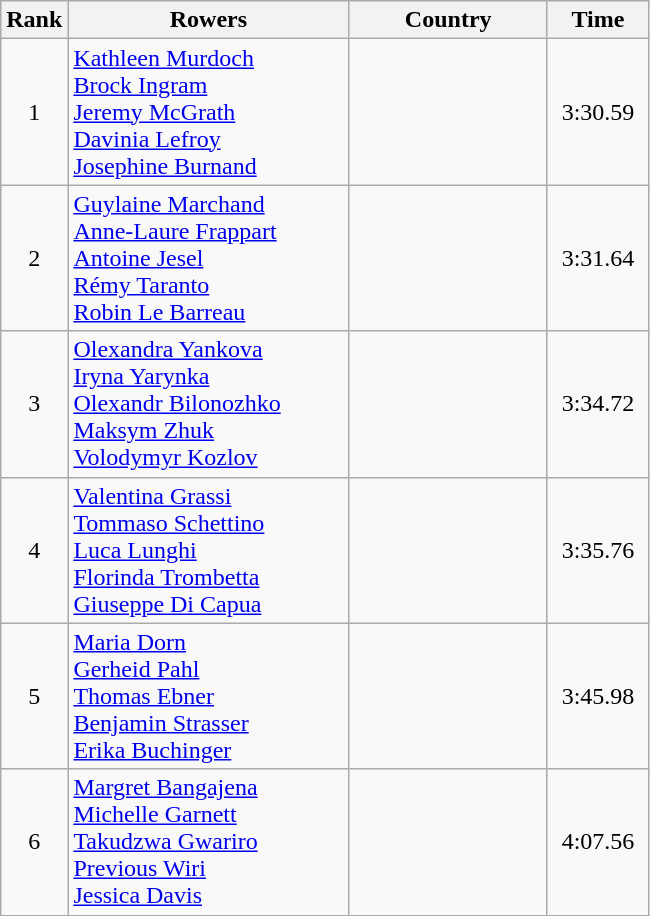<table class="wikitable" style="text-align:center">
<tr>
<th>Rank</th>
<th width=180>Rowers</th>
<th width=125>Country</th>
<th width=60>Time</th>
</tr>
<tr>
<td>1</td>
<td style="text-align:left"><a href='#'>Kathleen Murdoch</a><br><a href='#'>Brock Ingram</a><br><a href='#'>Jeremy McGrath</a><br><a href='#'>Davinia Lefroy</a><br><a href='#'>Josephine Burnand</a></td>
<td style="text-align:left"></td>
<td>3:30.59</td>
</tr>
<tr>
<td>2</td>
<td style="text-align:left"><a href='#'>Guylaine Marchand</a><br><a href='#'>Anne-Laure Frappart</a><br><a href='#'>Antoine Jesel</a><br><a href='#'>Rémy Taranto</a><br><a href='#'>Robin Le Barreau</a></td>
<td style="text-align:left"></td>
<td>3:31.64</td>
</tr>
<tr>
<td>3</td>
<td style="text-align:left"><a href='#'>Olexandra Yankova</a><br><a href='#'>Iryna Yarynka</a><br><a href='#'>Olexandr Bilonozhko</a><br><a href='#'>Maksym Zhuk</a><br><a href='#'>Volodymyr Kozlov</a></td>
<td style="text-align:left"></td>
<td>3:34.72</td>
</tr>
<tr>
<td>4</td>
<td style="text-align:left"><a href='#'>Valentina Grassi</a><br><a href='#'>Tommaso Schettino</a><br><a href='#'>Luca Lunghi</a><br><a href='#'>Florinda Trombetta</a><br><a href='#'>Giuseppe Di Capua</a></td>
<td style="text-align:left"></td>
<td>3:35.76</td>
</tr>
<tr>
<td>5</td>
<td style="text-align:left"><a href='#'>Maria Dorn</a><br><a href='#'>Gerheid Pahl</a><br><a href='#'>Thomas Ebner</a><br><a href='#'>Benjamin Strasser</a><br><a href='#'>Erika Buchinger</a></td>
<td style="text-align:left"></td>
<td>3:45.98</td>
</tr>
<tr>
<td>6</td>
<td style="text-align:left"><a href='#'>Margret Bangajena</a><br><a href='#'>Michelle Garnett</a><br><a href='#'>Takudzwa Gwariro</a><br><a href='#'>Previous Wiri</a><br><a href='#'>Jessica Davis</a></td>
<td style="text-align:left"></td>
<td>4:07.56</td>
</tr>
</table>
